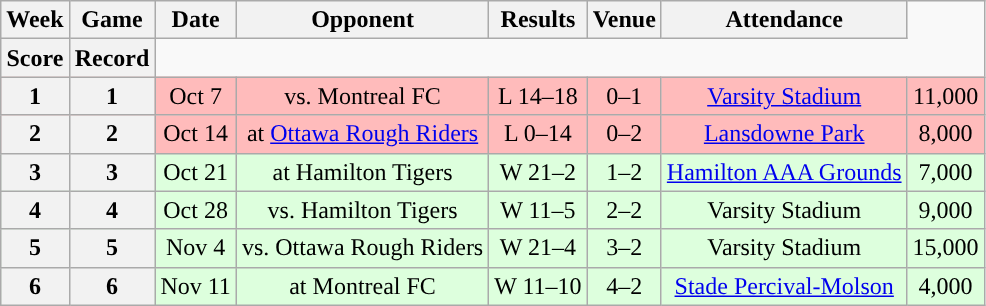<table class="wikitable" style="text-align:center">
<tr>
<th>Week</th>
<th>Game</th>
<th>Date</th>
<th>Opponent</th>
<th>Results</th>
<th>Venue</th>
<th>Attendance</th>
</tr>
<tr>
<th>Score</th>
<th>Record</th>
</tr>
<tr style="background:#ffbbbb">
<th>1</th>
<th>1</th>
<td>Oct 7</td>
<td>vs. Montreal FC</td>
<td>L 14–18</td>
<td>0–1</td>
<td><a href='#'>Varsity Stadium</a></td>
<td>11,000</td>
</tr>
<tr style="background:#ffbbbb">
<th>2</th>
<th>2</th>
<td>Oct 14</td>
<td>at <a href='#'>Ottawa Rough Riders</a></td>
<td>L 0–14</td>
<td>0–2</td>
<td><a href='#'>Lansdowne Park</a></td>
<td>8,000</td>
</tr>
<tr style="background:#ddffdd">
<th>3</th>
<th>3</th>
<td>Oct 21</td>
<td>at Hamilton Tigers</td>
<td>W 21–2</td>
<td>1–2</td>
<td><a href='#'>Hamilton AAA Grounds</a></td>
<td>7,000</td>
</tr>
<tr style="background:#ddffdd">
<th>4</th>
<th>4</th>
<td>Oct 28</td>
<td>vs. Hamilton Tigers</td>
<td>W 11–5</td>
<td>2–2</td>
<td>Varsity Stadium</td>
<td>9,000</td>
</tr>
<tr style="background:#ddffdd">
<th>5</th>
<th>5</th>
<td>Nov 4</td>
<td>vs. Ottawa Rough Riders</td>
<td>W 21–4</td>
<td>3–2</td>
<td>Varsity Stadium</td>
<td>15,000</td>
</tr>
<tr style="background:#ddffdd">
<th>6</th>
<th>6</th>
<td>Nov 11</td>
<td>at Montreal FC</td>
<td>W 11–10</td>
<td>4–2</td>
<td><a href='#'>Stade Percival-Molson</a></td>
<td>4,000</td>
</tr>
</table>
